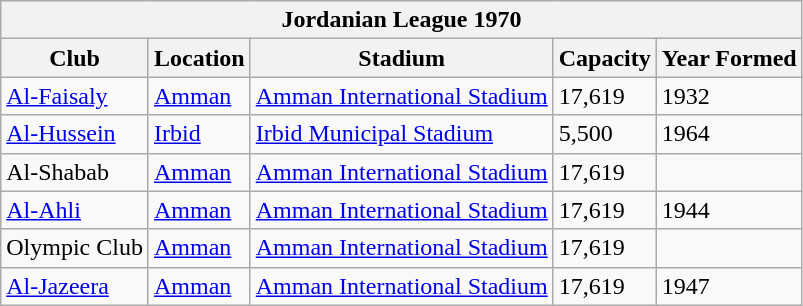<table class="wikitable">
<tr>
<th colspan="5">Jordanian  League 1970</th>
</tr>
<tr>
<th>Club</th>
<th>Location</th>
<th>Stadium</th>
<th>Capacity</th>
<th>Year Formed</th>
</tr>
<tr style="vertical-align:top;">
<td><a href='#'>Al-Faisaly</a></td>
<td><a href='#'>Amman</a></td>
<td><a href='#'>Amman International Stadium</a></td>
<td>17,619</td>
<td>1932</td>
</tr>
<tr style="vertical-align:top;">
<td><a href='#'>Al-Hussein</a></td>
<td><a href='#'>Irbid</a></td>
<td><a href='#'>Irbid Municipal Stadium</a></td>
<td>5,500</td>
<td>1964</td>
</tr>
<tr style="vertical-align:top;">
<td>Al-Shabab</td>
<td><a href='#'>Amman</a></td>
<td><a href='#'>Amman International Stadium</a></td>
<td>17,619</td>
<td></td>
</tr>
<tr style="vertical-align:top;">
<td><a href='#'>Al-Ahli</a></td>
<td><a href='#'>Amman</a></td>
<td><a href='#'>Amman International Stadium</a></td>
<td>17,619</td>
<td>1944</td>
</tr>
<tr style="vertical-align:top;">
<td>Olympic Club</td>
<td><a href='#'>Amman</a></td>
<td><a href='#'>Amman International Stadium</a></td>
<td>17,619</td>
<td></td>
</tr>
<tr style="vertical-align:top;">
<td><a href='#'>Al-Jazeera</a></td>
<td><a href='#'>Amman</a></td>
<td><a href='#'>Amman International Stadium</a></td>
<td>17,619</td>
<td>1947</td>
</tr>
</table>
